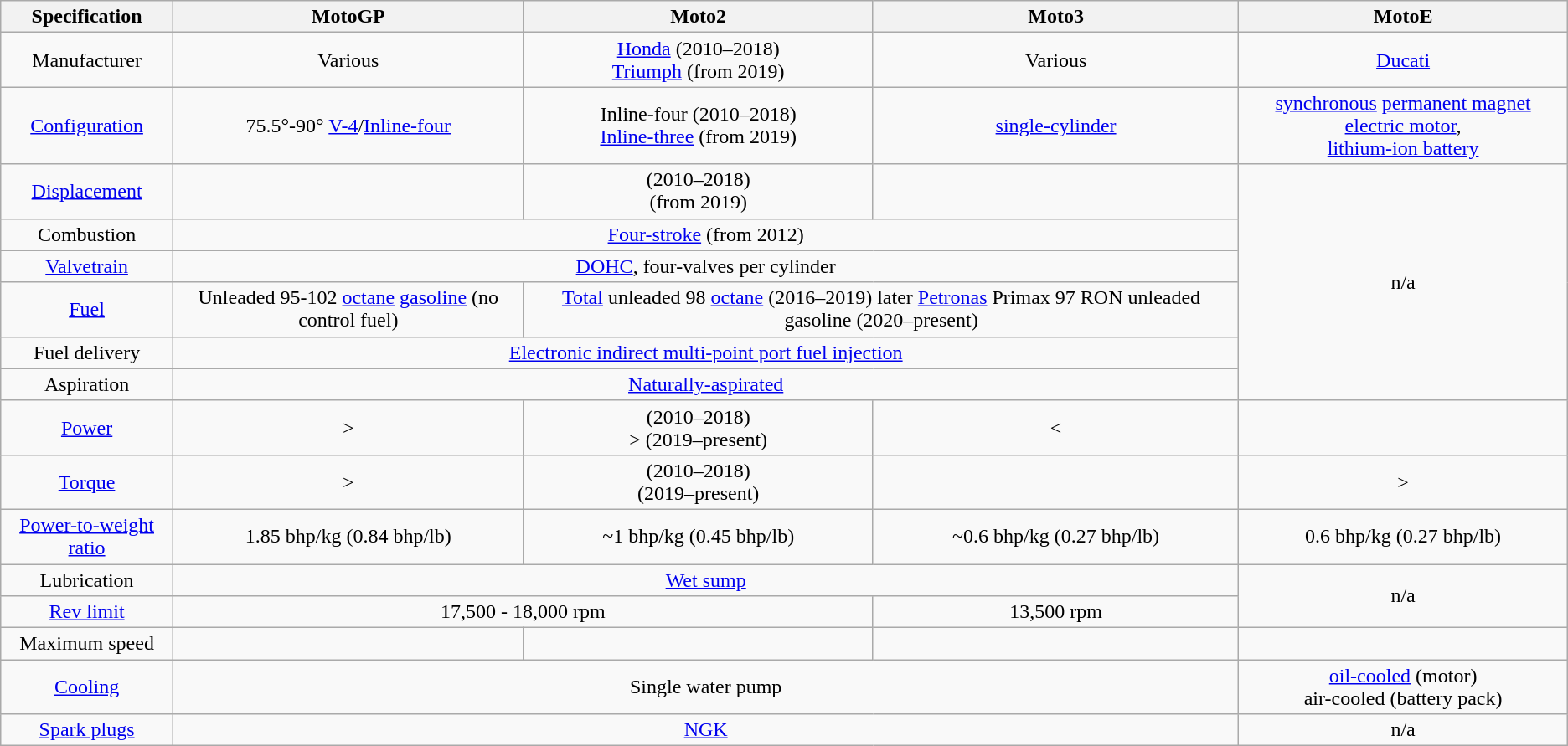<table class="wikitable" style="text-align:center;">
<tr>
<th>Specification</th>
<th>MotoGP</th>
<th>Moto2</th>
<th>Moto3</th>
<th>MotoE</th>
</tr>
<tr>
<td>Manufacturer</td>
<td>Various</td>
<td><a href='#'>Honda</a> (2010–2018)<br><a href='#'>Triumph</a> (from 2019)</td>
<td>Various</td>
<td><a href='#'>Ducati</a></td>
</tr>
<tr>
<td><a href='#'>Configuration</a></td>
<td>75.5°-90° <a href='#'>V-4</a>/<a href='#'>Inline-four</a></td>
<td>Inline-four (2010–2018)<br><a href='#'>Inline-three</a> (from 2019)</td>
<td><a href='#'>single-cylinder</a></td>
<td><a href='#'>synchronous</a> <a href='#'>permanent magnet electric motor</a>,<br><a href='#'>lithium-ion battery</a></td>
</tr>
<tr>
<td><a href='#'>Displacement</a></td>
<td></td>
<td> (2010–2018)<br> (from 2019)</td>
<td></td>
<td rowspan="6">n/a</td>
</tr>
<tr>
<td>Combustion</td>
<td colspan="3"><a href='#'>Four-stroke</a> (from 2012)</td>
</tr>
<tr>
<td><a href='#'>Valvetrain</a></td>
<td colspan="3"><a href='#'>DOHC</a>, four-valves per cylinder</td>
</tr>
<tr>
<td><a href='#'>Fuel</a></td>
<td>Unleaded 95-102 <a href='#'>octane</a> <a href='#'>gasoline</a> (no control fuel)</td>
<td colspan="2"><a href='#'>Total</a> unleaded 98 <a href='#'>octane</a> (2016–2019) later <a href='#'>Petronas</a> Primax 97 RON unleaded gasoline (2020–present)</td>
</tr>
<tr>
<td>Fuel delivery</td>
<td colspan="3"><a href='#'>Electronic indirect multi-point port fuel injection</a></td>
</tr>
<tr>
<td>Aspiration</td>
<td colspan="3"><a href='#'>Naturally-aspirated</a></td>
</tr>
<tr>
<td><a href='#'>Power</a></td>
<td>> </td>
<td> (2010–2018)<br> >  (2019–present)</td>
<td>< </td>
<td></td>
</tr>
<tr>
<td><a href='#'>Torque</a></td>
<td>> </td>
<td> (2010–2018)<br>  (2019–present)</td>
<td></td>
<td>> </td>
</tr>
<tr>
<td><a href='#'>Power-to-weight ratio</a></td>
<td>1.85 bhp/kg (0.84 bhp/lb)</td>
<td>~1 bhp/kg (0.45 bhp/lb)</td>
<td>~0.6 bhp/kg (0.27 bhp/lb)</td>
<td>0.6 bhp/kg (0.27 bhp/lb)</td>
</tr>
<tr>
<td>Lubrication</td>
<td colspan="3"><a href='#'>Wet sump</a></td>
<td rowspan="2">n/a</td>
</tr>
<tr>
<td><a href='#'>Rev limit</a></td>
<td colspan="2">17,500 - 18,000 rpm</td>
<td>13,500 rpm</td>
</tr>
<tr>
<td>Maximum speed</td>
<td></td>
<td></td>
<td></td>
<td></td>
</tr>
<tr>
<td><a href='#'>Cooling</a></td>
<td colspan="3">Single water pump</td>
<td><a href='#'>oil-cooled</a> (motor)<br>air-cooled (battery pack)</td>
</tr>
<tr>
<td><a href='#'>Spark plugs</a></td>
<td colspan="3"><a href='#'>NGK</a></td>
<td>n/a</td>
</tr>
</table>
